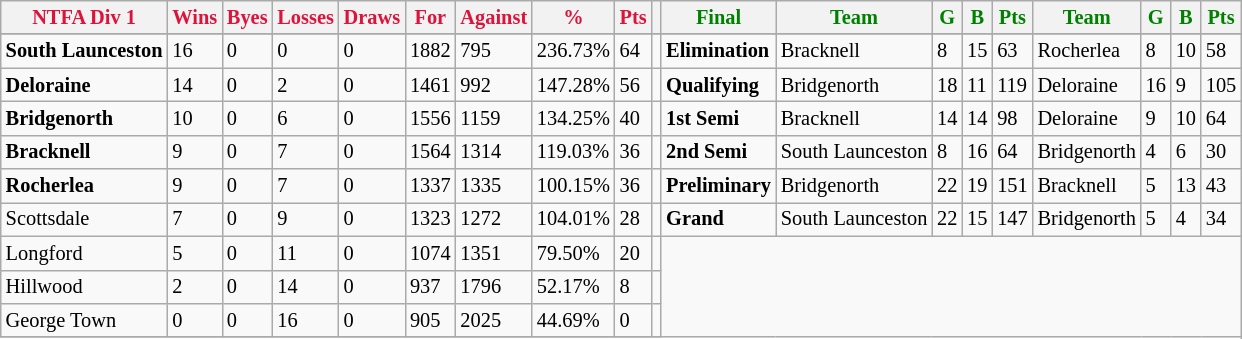<table style="font-size: 85%; text-align: left;" class="wikitable">
<tr>
<th style="color:crimson">NTFA Div 1</th>
<th style="color:crimson">Wins</th>
<th style="color:crimson">Byes</th>
<th style="color:crimson">Losses</th>
<th style="color:crimson">Draws</th>
<th style="color:crimson">For</th>
<th style="color:crimson">Against</th>
<th style="color:crimson">%</th>
<th style="color:crimson">Pts</th>
<th></th>
<th style="color:green">Final</th>
<th style="color:green">Team</th>
<th style="color:green">G</th>
<th style="color:green">B</th>
<th style="color:green">Pts</th>
<th style="color:green">Team</th>
<th style="color:green">G</th>
<th style="color:green">B</th>
<th style="color:green">Pts</th>
</tr>
<tr>
</tr>
<tr>
</tr>
<tr>
<td><strong>	South Launceston	</strong></td>
<td>16</td>
<td>0</td>
<td>0</td>
<td>0</td>
<td>1882</td>
<td>795</td>
<td>236.73%</td>
<td>64</td>
<td></td>
<td><strong>Elimination</strong></td>
<td>Bracknell</td>
<td>8</td>
<td>15</td>
<td>63</td>
<td>Rocherlea</td>
<td>8</td>
<td>10</td>
<td>58</td>
</tr>
<tr>
<td><strong>	Deloraine	</strong></td>
<td>14</td>
<td>0</td>
<td>2</td>
<td>0</td>
<td>1461</td>
<td>992</td>
<td>147.28%</td>
<td>56</td>
<td></td>
<td><strong>Qualifying</strong></td>
<td>Bridgenorth</td>
<td>18</td>
<td>11</td>
<td>119</td>
<td>Deloraine</td>
<td>16</td>
<td>9</td>
<td>105</td>
</tr>
<tr>
<td><strong>	Bridgenorth	</strong></td>
<td>10</td>
<td>0</td>
<td>6</td>
<td>0</td>
<td>1556</td>
<td>1159</td>
<td>134.25%</td>
<td>40</td>
<td></td>
<td><strong>1st Semi</strong></td>
<td>Bracknell</td>
<td>14</td>
<td>14</td>
<td>98</td>
<td>Deloraine</td>
<td>9</td>
<td>10</td>
<td>64</td>
</tr>
<tr>
<td><strong>	Bracknell	</strong></td>
<td>9</td>
<td>0</td>
<td>7</td>
<td>0</td>
<td>1564</td>
<td>1314</td>
<td>119.03%</td>
<td>36</td>
<td></td>
<td><strong>2nd Semi</strong></td>
<td>South Launceston</td>
<td>8</td>
<td>16</td>
<td>64</td>
<td>Bridgenorth</td>
<td>4</td>
<td>6</td>
<td>30</td>
</tr>
<tr ||>
<td><strong>	Rocherlea	</strong></td>
<td>9</td>
<td>0</td>
<td>7</td>
<td>0</td>
<td>1337</td>
<td>1335</td>
<td>100.15%</td>
<td>36</td>
<td></td>
<td><strong>Preliminary</strong></td>
<td>Bridgenorth</td>
<td>22</td>
<td>19</td>
<td>151</td>
<td>Bracknell</td>
<td>5</td>
<td>13</td>
<td>43</td>
</tr>
<tr>
<td>Scottsdale</td>
<td>7</td>
<td>0</td>
<td>9</td>
<td>0</td>
<td>1323</td>
<td>1272</td>
<td>104.01%</td>
<td>28</td>
<td></td>
<td><strong>Grand</strong></td>
<td>South Launceston</td>
<td>22</td>
<td>15</td>
<td>147</td>
<td>Bridgenorth</td>
<td>5</td>
<td>4</td>
<td>34</td>
</tr>
<tr>
<td>Longford</td>
<td>5</td>
<td>0</td>
<td>11</td>
<td>0</td>
<td>1074</td>
<td>1351</td>
<td>79.50%</td>
<td>20</td>
<td></td>
</tr>
<tr>
<td>Hillwood</td>
<td>2</td>
<td>0</td>
<td>14</td>
<td>0</td>
<td>937</td>
<td>1796</td>
<td>52.17%</td>
<td>8</td>
<td></td>
</tr>
<tr>
<td>George Town</td>
<td>0</td>
<td>0</td>
<td>16</td>
<td>0</td>
<td>905</td>
<td>2025</td>
<td>44.69%</td>
<td>0</td>
<td></td>
</tr>
<tr>
</tr>
</table>
